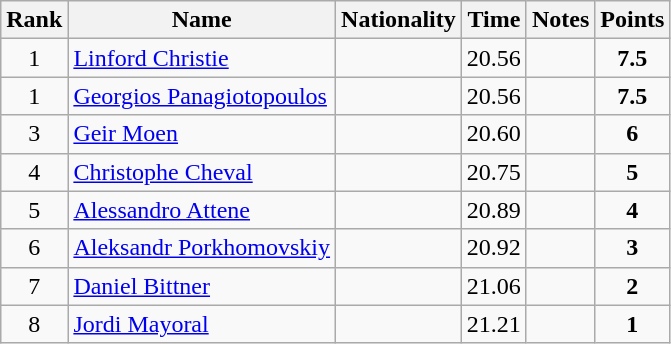<table class="wikitable sortable" style="text-align:center">
<tr>
<th>Rank</th>
<th>Name</th>
<th>Nationality</th>
<th>Time</th>
<th>Notes</th>
<th>Points</th>
</tr>
<tr>
<td>1</td>
<td align=left><a href='#'>Linford Christie</a></td>
<td align=left></td>
<td>20.56</td>
<td></td>
<td><strong>7.5</strong></td>
</tr>
<tr>
<td>1</td>
<td align=left><a href='#'>Georgios Panagiotopoulos</a></td>
<td align=left></td>
<td>20.56</td>
<td></td>
<td><strong>7.5</strong></td>
</tr>
<tr>
<td>3</td>
<td align=left><a href='#'>Geir Moen</a></td>
<td align=left></td>
<td>20.60</td>
<td></td>
<td><strong>6</strong></td>
</tr>
<tr>
<td>4</td>
<td align=left><a href='#'>Christophe Cheval</a></td>
<td align=left></td>
<td>20.75</td>
<td></td>
<td><strong>5</strong></td>
</tr>
<tr>
<td>5</td>
<td align=left><a href='#'>Alessandro Attene</a></td>
<td align=left></td>
<td>20.89</td>
<td></td>
<td><strong>4</strong></td>
</tr>
<tr>
<td>6</td>
<td align=left><a href='#'>Aleksandr Porkhomovskiy</a></td>
<td align=left></td>
<td>20.92</td>
<td></td>
<td><strong>3</strong></td>
</tr>
<tr>
<td>7</td>
<td align=left><a href='#'>Daniel Bittner</a></td>
<td align=left></td>
<td>21.06</td>
<td></td>
<td><strong>2</strong></td>
</tr>
<tr>
<td>8</td>
<td align=left><a href='#'>Jordi Mayoral</a></td>
<td align=left></td>
<td>21.21</td>
<td></td>
<td><strong>1</strong></td>
</tr>
</table>
